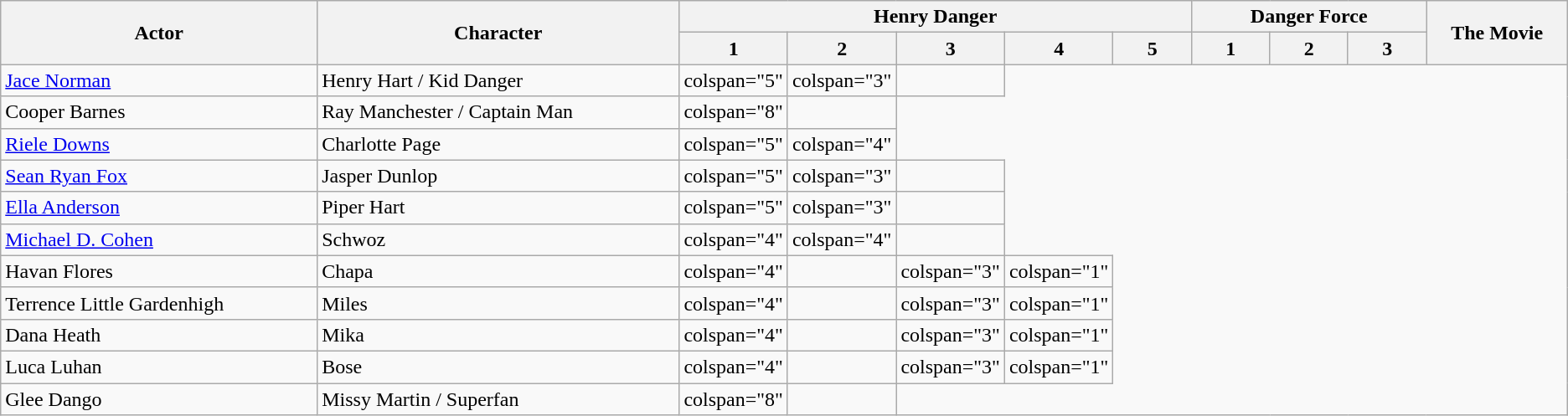<table class="wikitable">
<tr>
<th rowspan="2">Actor</th>
<th rowspan="2">Character</th>
<th colspan="5">Henry Danger</th>
<th colspan="3">Danger Force</th>
<th rowspan="2">The Movie</th>
</tr>
<tr>
<th style="width:5%;">1</th>
<th style="width:5%;">2</th>
<th style="width:5%;">3</th>
<th style="width:5%;">4</th>
<th style="width:5%;">5</th>
<th style="width:5%;">1</th>
<th style="width:5%;">2</th>
<th style="width:5%;">3</th>
</tr>
<tr>
<td><a href='#'>Jace Norman</a></td>
<td>Henry Hart / Kid Danger</td>
<td>colspan="5" </td>
<td>colspan="3" </td>
<td></td>
</tr>
<tr>
<td>Cooper Barnes</td>
<td>Ray Manchester / Captain Man</td>
<td>colspan="8" </td>
<td></td>
</tr>
<tr>
<td><a href='#'>Riele Downs</a></td>
<td>Charlotte Page</td>
<td>colspan="5" </td>
<td>colspan="4" </td>
</tr>
<tr>
<td><a href='#'>Sean Ryan Fox</a></td>
<td>Jasper Dunlop</td>
<td>colspan="5" </td>
<td>colspan="3" </td>
<td></td>
</tr>
<tr>
<td><a href='#'>Ella Anderson</a></td>
<td>Piper Hart</td>
<td>colspan="5" </td>
<td>colspan="3" </td>
<td></td>
</tr>
<tr>
<td><a href='#'>Michael D. Cohen</a></td>
<td>Schwoz</td>
<td>colspan="4" </td>
<td>colspan="4" </td>
<td></td>
</tr>
<tr>
<td>Havan Flores</td>
<td>Chapa</td>
<td>colspan="4" </td>
<td></td>
<td>colspan="3" </td>
<td>colspan="1" </td>
</tr>
<tr>
<td>Terrence Little Gardenhigh</td>
<td>Miles</td>
<td>colspan="4" </td>
<td></td>
<td>colspan="3" </td>
<td>colspan="1" </td>
</tr>
<tr>
<td>Dana Heath</td>
<td>Mika</td>
<td>colspan="4" </td>
<td></td>
<td>colspan="3" </td>
<td>colspan="1" </td>
</tr>
<tr>
<td>Luca Luhan</td>
<td>Bose</td>
<td>colspan="4" </td>
<td></td>
<td>colspan="3" </td>
<td>colspan="1" </td>
</tr>
<tr>
<td>Glee Dango</td>
<td>Missy Martin / Superfan</td>
<td>colspan="8" </td>
<td></td>
</tr>
</table>
